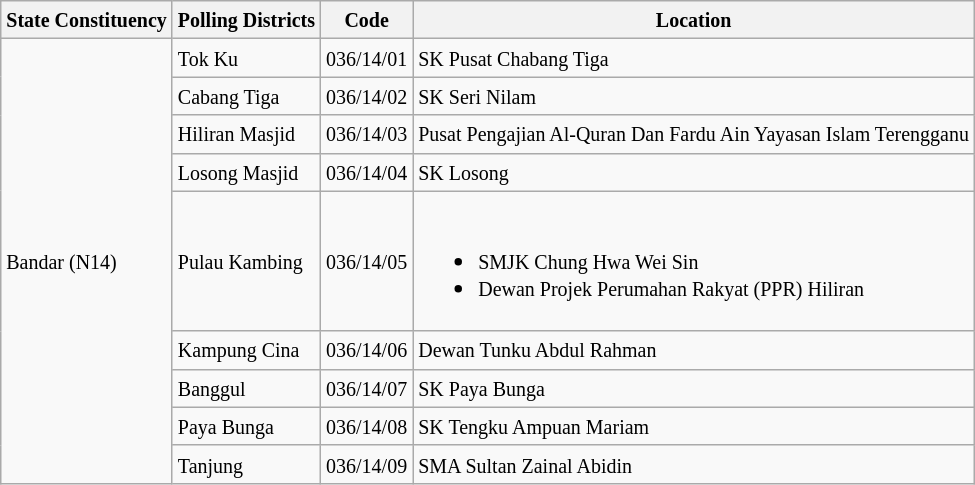<table class="wikitable sortable mw-collapsible">
<tr>
<th><small>State Constituency</small></th>
<th><small>Polling Districts</small></th>
<th><small>Code</small></th>
<th><small>Location</small></th>
</tr>
<tr>
<td rowspan="9"><small>Bandar (N14)</small></td>
<td><small>Tok Ku</small></td>
<td><small>036/14/01</small></td>
<td><small>SK Pusat Chabang Tiga</small></td>
</tr>
<tr>
<td><small>Cabang Tiga</small></td>
<td><small>036/14/02</small></td>
<td><small>SK Seri Nilam</small></td>
</tr>
<tr>
<td><small>Hiliran Masjid</small></td>
<td><small>036/14/03</small></td>
<td><small>Pusat Pengajian Al-Quran Dan Fardu Ain Yayasan Islam Terengganu</small></td>
</tr>
<tr>
<td><small>Losong Masjid</small></td>
<td><small>036/14/04</small></td>
<td><small>SK Losong</small></td>
</tr>
<tr>
<td><small>Pulau Kambing</small></td>
<td><small>036/14/05</small></td>
<td><br><ul><li><small>SMJK Chung Hwa Wei Sin</small></li><li><small>Dewan Projek Perumahan Rakyat (PPR) Hiliran</small></li></ul></td>
</tr>
<tr>
<td><small>Kampung Cina</small></td>
<td><small>036/14/06</small></td>
<td><small>Dewan Tunku Abdul Rahman</small></td>
</tr>
<tr>
<td><small>Banggul</small></td>
<td><small>036/14/07</small></td>
<td><small>SK Paya Bunga</small></td>
</tr>
<tr>
<td><small>Paya Bunga</small></td>
<td><small>036/14/08</small></td>
<td><small>SK Tengku Ampuan Mariam</small></td>
</tr>
<tr>
<td><small>Tanjung</small></td>
<td><small>036/14/09</small></td>
<td><small>SMA Sultan Zainal Abidin</small></td>
</tr>
</table>
